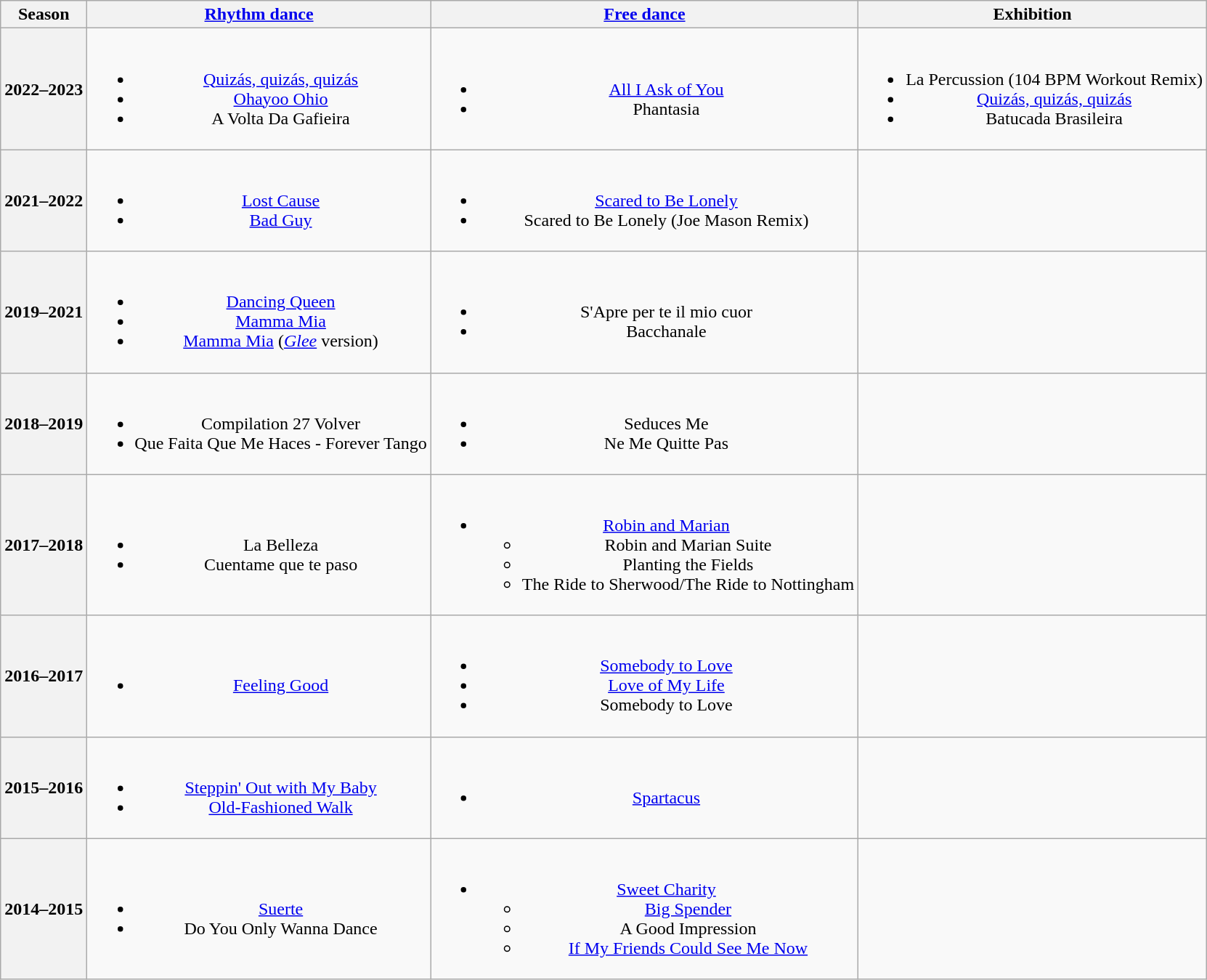<table class=wikitable style=text-align:center>
<tr>
<th>Season</th>
<th><a href='#'>Rhythm dance</a></th>
<th><a href='#'>Free dance</a></th>
<th>Exhibition</th>
</tr>
<tr>
<th>2022–2023 <br> </th>
<td><br><ul><li> <a href='#'>Quizás, quizás, quizás</a><br> </li><li> <a href='#'>Ohayoo Ohio</a> <br> </li><li> A Volta Da Gafieira <br> </li></ul></td>
<td><br><ul><li><a href='#'>All I Ask of You</a> <br></li><li>Phantasia <br> </li></ul></td>
<td><br><ul><li>La Percussion (104 BPM Workout Remix) <br></li><li><a href='#'>Quizás, quizás, quizás</a><br> </li><li>Batucada Brasileira <br></li></ul></td>
</tr>
<tr>
<th>2021–2022 <br> </th>
<td><br><ul><li> <a href='#'>Lost Cause</a></li><li> <a href='#'>Bad Guy</a> <br> </li></ul></td>
<td><br><ul><li><a href='#'>Scared to Be Lonely</a></li><li>Scared to Be Lonely (Joe Mason Remix) <br> </li></ul></td>
<td></td>
</tr>
<tr>
<th>2019–2021 <br> </th>
<td><br><ul><li> <a href='#'>Dancing Queen</a></li><li>  <a href='#'>Mamma Mia</a></li><li>  <a href='#'>Mamma Mia</a> (<em><a href='#'>Glee</a></em> version) <br> </li></ul></td>
<td><br><ul><li>S'Apre per te il mio cuor <br></li><li>Bacchanale <br></li></ul></td>
<td></td>
</tr>
<tr>
<th>2018–2019 <br> </th>
<td><br><ul><li> Compilation 27 Volver <br></li><li>  Que Faita Que Me Haces - Forever Tango <br></li></ul></td>
<td><br><ul><li>Seduces Me <br></li><li>Ne Me Quitte Pas <br></li></ul></td>
<td></td>
</tr>
<tr>
<th>2017–2018 <br> </th>
<td><br><ul><li> La Belleza <br></li><li> Cuentame que te paso <br></li></ul></td>
<td><br><ul><li><a href='#'>Robin and Marian</a><ul><li>Robin and Marian Suite <br></li><li>Planting the Fields <br></li><li>The Ride to Sherwood/The Ride to Nottingham <br></li></ul></li></ul></td>
<td></td>
</tr>
<tr>
<th>2016–2017 <br> </th>
<td><br><ul><li><a href='#'>Feeling Good</a> <br></li></ul></td>
<td><br><ul><li><a href='#'>Somebody to Love</a> <br></li><li><a href='#'>Love of My Life</a> <br></li><li>Somebody to Love <br></li></ul></td>
<td></td>
</tr>
<tr>
<th>2015–2016 <br> </th>
<td><br><ul><li> <a href='#'>Steppin' Out with My Baby</a> <br></li><li> <a href='#'>Old-Fashioned Walk</a> <br></li></ul></td>
<td><br><ul><li><a href='#'>Spartacus</a> <br></li></ul></td>
<td></td>
</tr>
<tr>
<th>2014–2015 <br> </th>
<td><br><ul><li><a href='#'>Suerte</a> <br></li><li>Do You Only Wanna Dance <br></li></ul></td>
<td><br><ul><li><a href='#'>Sweet Charity</a><ul><li><a href='#'>Big Spender</a></li><li>A Good Impression</li><li><a href='#'>If My Friends Could See Me Now</a></li></ul></li></ul></td>
<td></td>
</tr>
</table>
